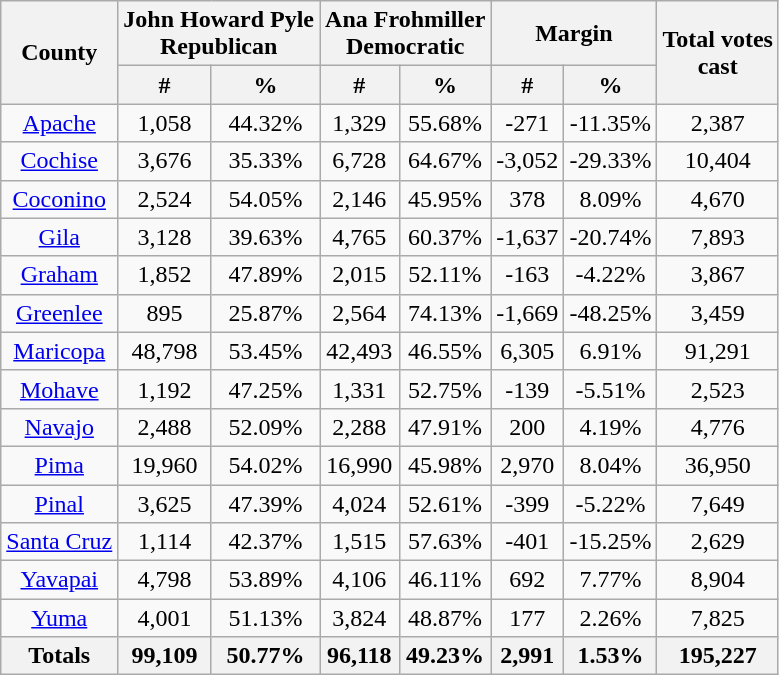<table class="wikitable sortable" style="text-align:center">
<tr>
<th rowspan="2">County</th>
<th style="text-align:center;" colspan="2">John Howard Pyle<br>Republican</th>
<th style="text-align:center;" colspan="2">Ana Frohmiller<br>Democratic</th>
<th style="text-align:center;" colspan="2">Margin</th>
<th style="text-align:center;" rowspan="2">Total votes<br>cast</th>
</tr>
<tr>
<th style="text-align:center;" data-sort-type="number">#</th>
<th style="text-align:center;" data-sort-type="number">%</th>
<th style="text-align:center;" data-sort-type="number">#</th>
<th style="text-align:center;" data-sort-type="number">%</th>
<th style="text-align:center;" data-sort-type="number">#</th>
<th style="text-align:center;" data-sort-type="number">%</th>
</tr>
<tr style="text-align:center;">
<td><a href='#'>Apache</a></td>
<td>1,058</td>
<td>44.32%</td>
<td>1,329</td>
<td>55.68%</td>
<td>-271</td>
<td>-11.35%</td>
<td>2,387</td>
</tr>
<tr style="text-align:center;">
<td><a href='#'>Cochise</a></td>
<td>3,676</td>
<td>35.33%</td>
<td>6,728</td>
<td>64.67%</td>
<td>-3,052</td>
<td>-29.33%</td>
<td>10,404</td>
</tr>
<tr style="text-align:center;">
<td><a href='#'>Coconino</a></td>
<td>2,524</td>
<td>54.05%</td>
<td>2,146</td>
<td>45.95%</td>
<td>378</td>
<td>8.09%</td>
<td>4,670</td>
</tr>
<tr style="text-align:center;">
<td><a href='#'>Gila</a></td>
<td>3,128</td>
<td>39.63%</td>
<td>4,765</td>
<td>60.37%</td>
<td>-1,637</td>
<td>-20.74%</td>
<td>7,893</td>
</tr>
<tr style="text-align:center;">
<td><a href='#'>Graham</a></td>
<td>1,852</td>
<td>47.89%</td>
<td>2,015</td>
<td>52.11%</td>
<td>-163</td>
<td>-4.22%</td>
<td>3,867</td>
</tr>
<tr style="text-align:center;">
<td><a href='#'>Greenlee</a></td>
<td>895</td>
<td>25.87%</td>
<td>2,564</td>
<td>74.13%</td>
<td>-1,669</td>
<td>-48.25%</td>
<td>3,459</td>
</tr>
<tr style="text-align:center;">
<td><a href='#'>Maricopa</a></td>
<td>48,798</td>
<td>53.45%</td>
<td>42,493</td>
<td>46.55%</td>
<td>6,305</td>
<td>6.91%</td>
<td>91,291</td>
</tr>
<tr style="text-align:center;">
<td><a href='#'>Mohave</a></td>
<td>1,192</td>
<td>47.25%</td>
<td>1,331</td>
<td>52.75%</td>
<td>-139</td>
<td>-5.51%</td>
<td>2,523</td>
</tr>
<tr style="text-align:center;">
<td><a href='#'>Navajo</a></td>
<td>2,488</td>
<td>52.09%</td>
<td>2,288</td>
<td>47.91%</td>
<td>200</td>
<td>4.19%</td>
<td>4,776</td>
</tr>
<tr style="text-align:center;">
<td><a href='#'>Pima</a></td>
<td>19,960</td>
<td>54.02%</td>
<td>16,990</td>
<td>45.98%</td>
<td>2,970</td>
<td>8.04%</td>
<td>36,950</td>
</tr>
<tr style="text-align:center;">
<td><a href='#'>Pinal</a></td>
<td>3,625</td>
<td>47.39%</td>
<td>4,024</td>
<td>52.61%</td>
<td>-399</td>
<td>-5.22%</td>
<td>7,649</td>
</tr>
<tr style="text-align:center;">
<td><a href='#'>Santa Cruz</a></td>
<td>1,114</td>
<td>42.37%</td>
<td>1,515</td>
<td>57.63%</td>
<td>-401</td>
<td>-15.25%</td>
<td>2,629</td>
</tr>
<tr style="text-align:center;">
<td><a href='#'>Yavapai</a></td>
<td>4,798</td>
<td>53.89%</td>
<td>4,106</td>
<td>46.11%</td>
<td>692</td>
<td>7.77%</td>
<td>8,904</td>
</tr>
<tr style="text-align:center;">
<td><a href='#'>Yuma</a></td>
<td>4,001</td>
<td>51.13%</td>
<td>3,824</td>
<td>48.87%</td>
<td>177</td>
<td>2.26%</td>
<td>7,825</td>
</tr>
<tr style="text-align:center;">
<th>Totals</th>
<th>99,109</th>
<th>50.77%</th>
<th>96,118</th>
<th>49.23%</th>
<th>2,991</th>
<th>1.53%</th>
<th>195,227</th>
</tr>
</table>
